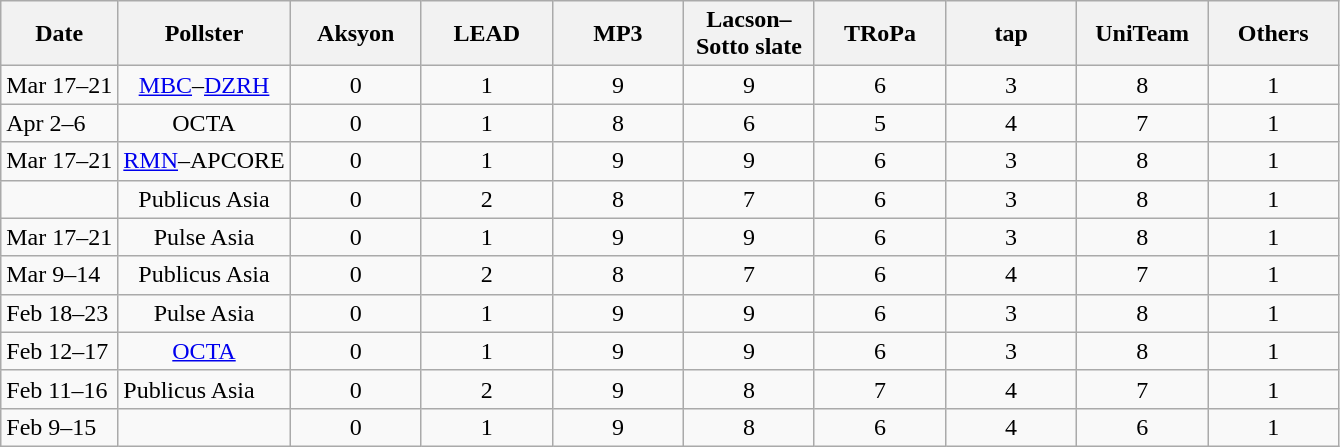<table class="wikitable" style="text-align:center;">
<tr>
<th>Date</th>
<th>Pollster</th>
<th width="80px">Aksyon</th>
<th width="80px">LEAD</th>
<th width="80px">MP3</th>
<th width="80px">Lacson–Sotto slate</th>
<th width="80px">TRoPa</th>
<th width="80px">tap</th>
<th width="80px">UniTeam</th>
<th width="80px">Others</th>
</tr>
<tr>
<td align=left>Mar 17–21</td>
<td><a href='#'>MBC</a>–<a href='#'>DZRH</a></td>
<td>0</td>
<td>1</td>
<td>9</td>
<td>9</td>
<td>6</td>
<td>3</td>
<td>8</td>
<td>1</td>
</tr>
<tr>
<td align=left>Apr 2–6</td>
<td>OCTA</td>
<td>0</td>
<td>1</td>
<td>8</td>
<td>6</td>
<td>5</td>
<td>4</td>
<td>7</td>
<td>1</td>
</tr>
<tr>
<td align=left>Mar 17–21</td>
<td><a href='#'>RMN</a>–APCORE</td>
<td>0</td>
<td>1</td>
<td>9</td>
<td>9</td>
<td>6</td>
<td>3</td>
<td>8</td>
<td>1</td>
</tr>
<tr>
<td align=left></td>
<td>Publicus Asia</td>
<td>0</td>
<td>2</td>
<td>8</td>
<td>7</td>
<td>6</td>
<td>3</td>
<td>8</td>
<td>1</td>
</tr>
<tr>
<td align=left>Mar 17–21</td>
<td>Pulse Asia</td>
<td>0</td>
<td>1</td>
<td>9</td>
<td>9</td>
<td>6</td>
<td>3</td>
<td>8</td>
<td>1</td>
</tr>
<tr>
<td align=left>Mar 9–14</td>
<td>Publicus Asia</td>
<td>0</td>
<td>2</td>
<td>8</td>
<td>7</td>
<td>6</td>
<td>4</td>
<td>7</td>
<td>1</td>
</tr>
<tr>
<td align=left>Feb 18–23</td>
<td>Pulse Asia</td>
<td>0</td>
<td>1</td>
<td>9</td>
<td>9</td>
<td>6</td>
<td>3</td>
<td>8</td>
<td>1</td>
</tr>
<tr>
<td align=left>Feb 12–17</td>
<td><a href='#'>OCTA</a></td>
<td>0</td>
<td>1</td>
<td>9</td>
<td>9</td>
<td>6</td>
<td>3</td>
<td>8</td>
<td>1</td>
</tr>
<tr>
<td align=left>Feb 11–16</td>
<td align=left>Publicus Asia</td>
<td>0</td>
<td>2</td>
<td>9</td>
<td>8</td>
<td>7</td>
<td>4</td>
<td>7</td>
<td>1</td>
</tr>
<tr>
<td align=left>Feb 9–15</td>
<td align=left></td>
<td>0</td>
<td>1</td>
<td>9</td>
<td>8</td>
<td>6</td>
<td>4</td>
<td>6</td>
<td>1</td>
</tr>
</table>
